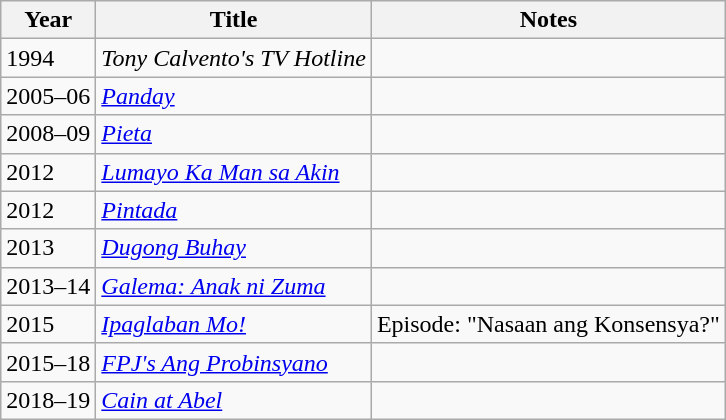<table class="wikitable sortable">
<tr>
<th>Year</th>
<th>Title</th>
<th>Notes</th>
</tr>
<tr>
<td>1994</td>
<td><em>Tony Calvento's TV Hotline</em></td>
<td></td>
</tr>
<tr>
<td>2005–06</td>
<td><em><a href='#'>Panday</a></em></td>
<td></td>
</tr>
<tr>
<td>2008–09</td>
<td><em><a href='#'>Pieta</a></em></td>
<td></td>
</tr>
<tr>
<td>2012</td>
<td><em><a href='#'>Lumayo Ka Man sa Akin</a></em></td>
<td></td>
</tr>
<tr>
<td>2012</td>
<td><em><a href='#'>Pintada</a></em></td>
<td></td>
</tr>
<tr>
<td>2013</td>
<td><em><a href='#'>Dugong Buhay</a></em></td>
<td></td>
</tr>
<tr>
<td>2013–14</td>
<td><em><a href='#'>Galema: Anak ni Zuma</a></em></td>
<td></td>
</tr>
<tr>
<td>2015</td>
<td><em><a href='#'>Ipaglaban Mo!</a></em></td>
<td>Episode: "Nasaan ang Konsensya?"</td>
</tr>
<tr>
<td>2015–18</td>
<td><em><a href='#'>FPJ's Ang Probinsyano</a></em></td>
<td></td>
</tr>
<tr>
<td>2018–19</td>
<td><em><a href='#'>Cain at Abel</a></em></td>
<td></td>
</tr>
</table>
